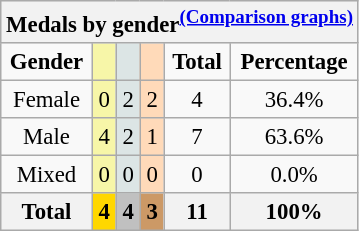<table class="wikitable" style="font-size:95%">
<tr style="background:#efefef;">
<th colspan=6>Medals by gender<sup><a href='#'>(Comparison graphs)</a></sup></th>
</tr>
<tr style="text-align:center;">
<td><strong>Gender</strong></td>
<td style="background:#F7F6A8;"></td>
<td style="background:#DCE5E5;"></td>
<td style="background:#FFDAB9;"></td>
<td><strong>Total</strong></td>
<td><strong>Percentage</strong></td>
</tr>
<tr align=center>
<td>Female</td>
<td style="background:#F7F6A8;">0</td>
<td style="background:#DCE5E5;">2</td>
<td style="background:#FFDAB9;">2</td>
<td>4</td>
<td>36.4%</td>
</tr>
<tr align=center>
<td>Male</td>
<td style="background:#F7F6A8;">4</td>
<td style="background:#DCE5E5;">2</td>
<td style="background:#FFDAB9;">1</td>
<td>7</td>
<td>63.6%</td>
</tr>
<tr align=center>
<td>Mixed</td>
<td style="background:#F7F6A8;">0</td>
<td style="background:#DCE5E5;">0</td>
<td style="background:#FFDAB9;">0</td>
<td>0</td>
<td>0.0%</td>
</tr>
<tr align=center>
<th>Total</th>
<th style="background:gold;">4</th>
<th style="background:silver;">4</th>
<th style="background:#c96;">3</th>
<th>11</th>
<th>100%</th>
</tr>
</table>
